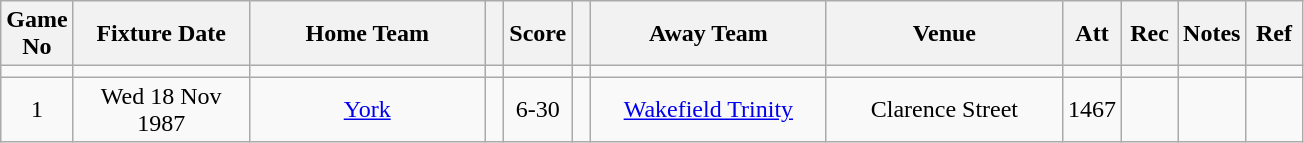<table class="wikitable" style="text-align:center;">
<tr>
<th width=10 abbr="No">Game No</th>
<th width=110 abbr="Date">Fixture Date</th>
<th width=150 abbr="Home Team">Home Team</th>
<th width=5 abbr="space"></th>
<th width=20 abbr="Score">Score</th>
<th width=5 abbr="space"></th>
<th width=150 abbr="Away Team">Away Team</th>
<th width=150 abbr="Venue">Venue</th>
<th width=30 abbr="Att">Att</th>
<th width=30 abbr="Rec">Rec</th>
<th width=20 abbr="Notes">Notes</th>
<th width=30 abbr="Ref">Ref</th>
</tr>
<tr>
<td></td>
<td></td>
<td></td>
<td></td>
<td></td>
<td></td>
<td></td>
<td></td>
<td></td>
<td></td>
<td></td>
<td></td>
</tr>
<tr>
<td>1</td>
<td>Wed 18 Nov 1987</td>
<td><a href='#'>York</a></td>
<td></td>
<td>6-30</td>
<td></td>
<td><a href='#'>Wakefield Trinity</a></td>
<td>Clarence Street</td>
<td>1467</td>
<td></td>
<td></td>
<td></td>
</tr>
</table>
